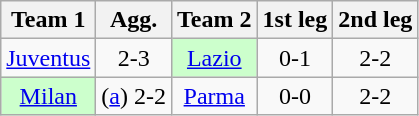<table class="wikitable" style="text-align: center">
<tr>
<th>Team 1</th>
<th>Agg.</th>
<th>Team 2</th>
<th>1st leg</th>
<th>2nd leg</th>
</tr>
<tr>
<td><a href='#'>Juventus</a></td>
<td>2-3</td>
<td bgcolor="ccffcc"><a href='#'>Lazio</a></td>
<td>0-1</td>
<td>2-2</td>
</tr>
<tr>
<td bgcolor="ccffcc"><a href='#'>Milan</a></td>
<td>(<a href='#'>a</a>) 2-2</td>
<td><a href='#'>Parma</a></td>
<td>0-0</td>
<td>2-2</td>
</tr>
</table>
